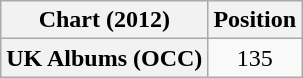<table class="wikitable plainrowheaders">
<tr>
<th scope="col">Chart (2012)</th>
<th scope="col">Position</th>
</tr>
<tr>
<th scope="row">UK Albums (OCC)</th>
<td style="text-align:center;">135</td>
</tr>
</table>
